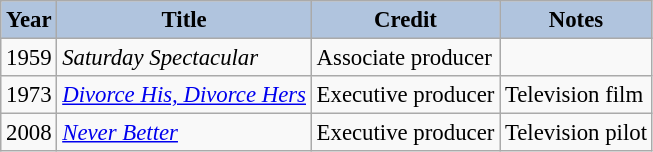<table class="wikitable" style="font-size:95%;">
<tr>
<th style="background:#B0C4DE;">Year</th>
<th style="background:#B0C4DE;">Title</th>
<th style="background:#B0C4DE;">Credit</th>
<th style="background:#B0C4DE;">Notes</th>
</tr>
<tr>
<td>1959</td>
<td><em>Saturday Spectacular</em></td>
<td>Associate producer</td>
<td></td>
</tr>
<tr>
<td>1973</td>
<td><em><a href='#'>Divorce His, Divorce Hers</a></em></td>
<td>Executive producer</td>
<td>Television film</td>
</tr>
<tr>
<td>2008</td>
<td><em><a href='#'>Never Better</a></em></td>
<td>Executive producer</td>
<td>Television pilot</td>
</tr>
</table>
